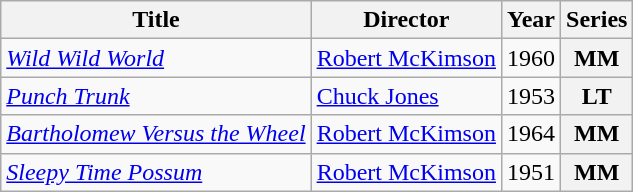<table class="wikitable sortable">
<tr>
<th>Title</th>
<th>Director</th>
<th>Year</th>
<th>Series</th>
</tr>
<tr>
<td><em><a href='#'>Wild Wild World</a></em></td>
<td><a href='#'>Robert McKimson</a></td>
<td>1960</td>
<th>MM</th>
</tr>
<tr>
<td><em><a href='#'>Punch Trunk</a></em></td>
<td><a href='#'>Chuck Jones</a></td>
<td>1953</td>
<th>LT</th>
</tr>
<tr>
<td><em><a href='#'>Bartholomew Versus the Wheel</a></em></td>
<td><a href='#'>Robert McKimson</a></td>
<td>1964</td>
<th>MM</th>
</tr>
<tr>
<td><em><a href='#'>Sleepy Time Possum</a></em></td>
<td><a href='#'>Robert McKimson</a></td>
<td>1951</td>
<th>MM</th>
</tr>
</table>
